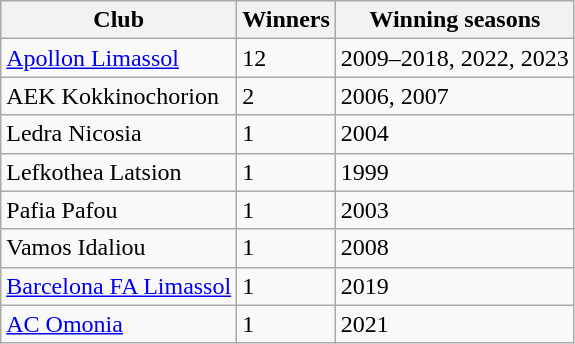<table class="wikitable">
<tr>
<th>Club</th>
<th>Winners</th>
<th>Winning seasons</th>
</tr>
<tr>
<td><a href='#'>Apollon Limassol</a></td>
<td>12</td>
<td>2009–2018, 2022, 2023</td>
</tr>
<tr>
<td>AEK Kokkinochorion</td>
<td>2</td>
<td>2006, 2007</td>
</tr>
<tr>
<td>Ledra Nicosia</td>
<td>1</td>
<td>2004</td>
</tr>
<tr>
<td>Lefkothea Latsion</td>
<td>1</td>
<td>1999</td>
</tr>
<tr>
<td>Pafia Pafou</td>
<td>1</td>
<td>2003</td>
</tr>
<tr>
<td>Vamos Idaliou</td>
<td>1</td>
<td>2008</td>
</tr>
<tr>
<td><a href='#'>Barcelona FA Limassol</a></td>
<td>1</td>
<td>2019</td>
</tr>
<tr>
<td><a href='#'>AC Omonia</a></td>
<td>1</td>
<td>2021</td>
</tr>
</table>
